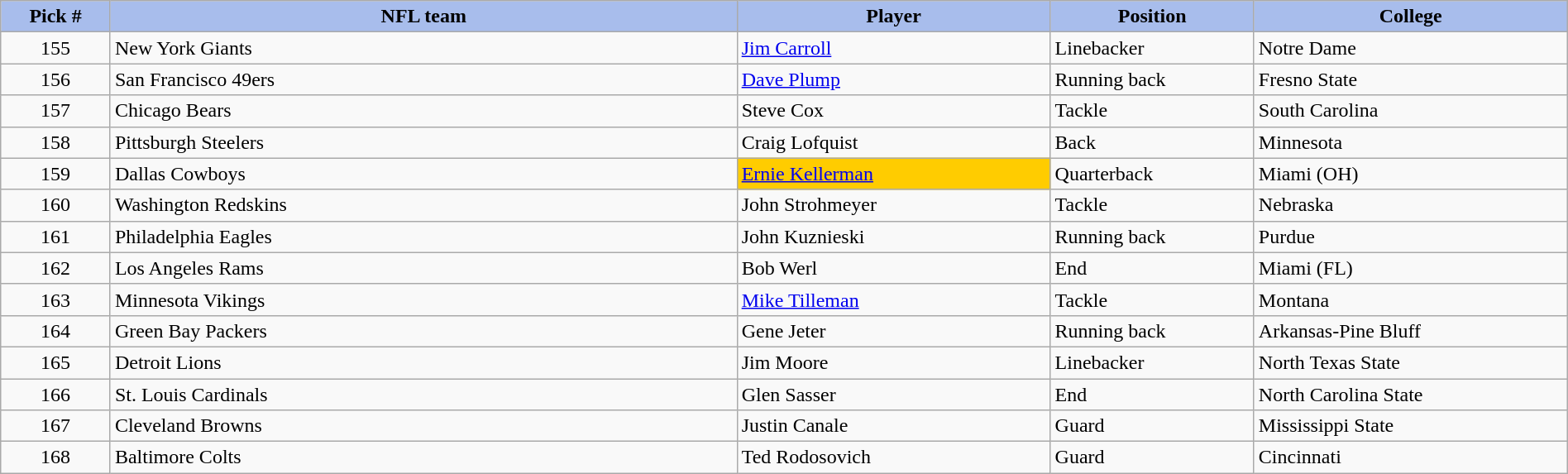<table class="wikitable sortable sortable" style="width: 100%">
<tr>
<th style="background:#A8BDEC;" width=7%>Pick #</th>
<th width=40% style="background:#A8BDEC;">NFL team</th>
<th width=20% style="background:#A8BDEC;">Player</th>
<th width=13% style="background:#A8BDEC;">Position</th>
<th style="background:#A8BDEC;">College</th>
</tr>
<tr>
<td align=center>155</td>
<td>New York Giants</td>
<td><a href='#'>Jim Carroll</a></td>
<td>Linebacker</td>
<td>Notre Dame</td>
</tr>
<tr>
<td align=center>156</td>
<td>San Francisco 49ers</td>
<td><a href='#'>Dave Plump</a></td>
<td>Running back</td>
<td>Fresno State</td>
</tr>
<tr>
<td align=center>157</td>
<td>Chicago Bears</td>
<td>Steve Cox</td>
<td>Tackle</td>
<td>South Carolina</td>
</tr>
<tr>
<td align=center>158</td>
<td>Pittsburgh Steelers</td>
<td>Craig Lofquist</td>
<td>Back</td>
<td>Minnesota</td>
</tr>
<tr>
<td align=center>159</td>
<td>Dallas Cowboys</td>
<td bgcolor="#FFCC00"><a href='#'>Ernie Kellerman</a></td>
<td>Quarterback</td>
<td>Miami (OH)</td>
</tr>
<tr>
<td align=center>160</td>
<td>Washington Redskins</td>
<td>John Strohmeyer</td>
<td>Tackle</td>
<td>Nebraska</td>
</tr>
<tr>
<td align=center>161</td>
<td>Philadelphia Eagles</td>
<td>John Kuznieski</td>
<td>Running back</td>
<td>Purdue</td>
</tr>
<tr>
<td align=center>162</td>
<td>Los Angeles Rams</td>
<td>Bob Werl</td>
<td>End</td>
<td>Miami (FL)</td>
</tr>
<tr>
<td align=center>163</td>
<td>Minnesota Vikings</td>
<td><a href='#'>Mike Tilleman</a></td>
<td>Tackle</td>
<td>Montana</td>
</tr>
<tr>
<td align=center>164</td>
<td>Green Bay Packers</td>
<td>Gene Jeter</td>
<td>Running back</td>
<td>Arkansas-Pine Bluff</td>
</tr>
<tr>
<td align=center>165</td>
<td>Detroit Lions</td>
<td>Jim Moore</td>
<td>Linebacker</td>
<td>North Texas State</td>
</tr>
<tr>
<td align=center>166</td>
<td>St. Louis Cardinals</td>
<td>Glen Sasser</td>
<td>End</td>
<td>North Carolina State</td>
</tr>
<tr>
<td align=center>167</td>
<td>Cleveland Browns</td>
<td>Justin Canale</td>
<td>Guard</td>
<td>Mississippi State</td>
</tr>
<tr>
<td align=center>168</td>
<td>Baltimore Colts</td>
<td>Ted Rodosovich</td>
<td>Guard</td>
<td>Cincinnati</td>
</tr>
</table>
